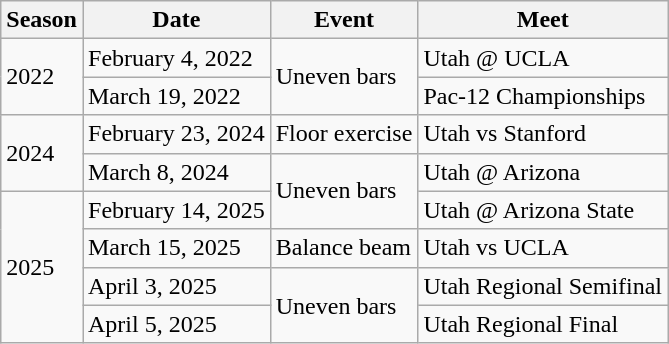<table class="wikitable">
<tr>
<th>Season</th>
<th>Date</th>
<th>Event</th>
<th>Meet</th>
</tr>
<tr>
<td rowspan="2">2022</td>
<td>February 4, 2022</td>
<td rowspan= "2">Uneven bars</td>
<td>Utah @ UCLA</td>
</tr>
<tr>
<td>March 19, 2022</td>
<td>Pac-12 Championships</td>
</tr>
<tr>
<td rowspan="2">2024</td>
<td>February 23, 2024</td>
<td>Floor exercise</td>
<td>Utah vs Stanford</td>
</tr>
<tr>
<td>March 8, 2024</td>
<td rowspan="2">Uneven bars</td>
<td>Utah @ Arizona</td>
</tr>
<tr>
<td rowspan="4">2025</td>
<td>February 14, 2025</td>
<td>Utah @ Arizona State</td>
</tr>
<tr>
<td>March 15, 2025</td>
<td>Balance beam</td>
<td>Utah vs UCLA</td>
</tr>
<tr>
<td>April 3, 2025</td>
<td rowspan="2">Uneven bars</td>
<td>Utah Regional Semifinal</td>
</tr>
<tr>
<td>April 5, 2025</td>
<td>Utah Regional Final</td>
</tr>
</table>
